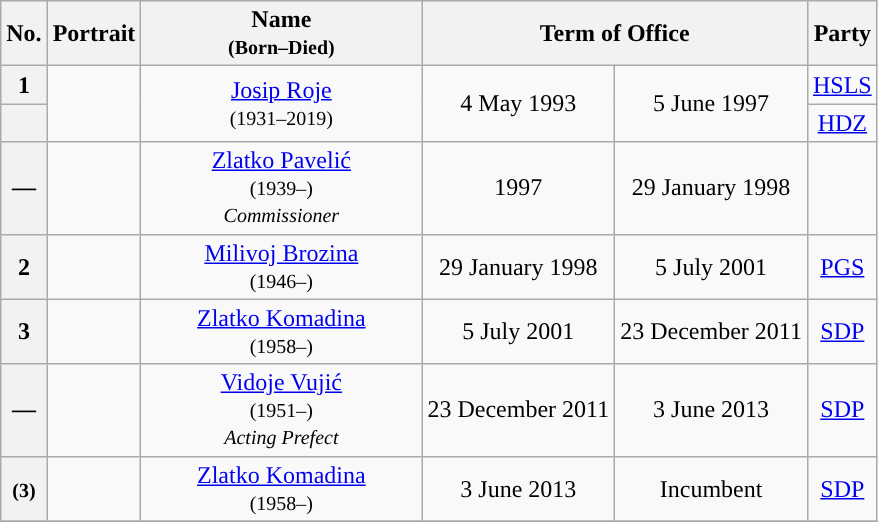<table class="wikitable" style="text-align:center">
<tr ->
<th>No.</th>
<th>Portrait</th>
<th width=180>Name<br><small>(Born–Died)</small></th>
<th colspan=2>Term of Office</th>
<th>Party</th>
</tr>
<tr ->
<th style="background:">1</th>
<td rowspan="2"></td>
<td rowspan="2"><a href='#'>Josip Roje</a><br><small>(1931–2019)</small></td>
<td rowspan="2">4 May 1993</td>
<td rowspan="2">5 June 1997</td>
<td><a href='#'>HSLS</a></td>
</tr>
<tr ->
<th style="background:"></th>
<td><a href='#'>HDZ</a></td>
</tr>
<tr ->
<th>—</th>
<td></td>
<td><a href='#'>Zlatko Pavelić</a><br><small>(1939–)</small><br><small><em>Commissioner</em></small></td>
<td>1997</td>
<td>29 January 1998</td>
<td></td>
</tr>
<tr ->
<th style="background:">2</th>
<td></td>
<td><a href='#'>Milivoj Brozina</a><br><small>(1946–)</small></td>
<td>29 January 1998</td>
<td>5 July 2001</td>
<td><a href='#'>PGS</a></td>
</tr>
<tr ->
<th style="background:">3</th>
<td></td>
<td><a href='#'>Zlatko Komadina</a><br><small>(1958–)</small></td>
<td>5 July 2001</td>
<td>23 December 2011</td>
<td><a href='#'>SDP</a></td>
</tr>
<tr ->
<th style="background:">—</th>
<td></td>
<td><a href='#'>Vidoje Vujić</a><br><small>(1951–)</small><br><small><em>Acting Prefect</em></small></td>
<td>23 December 2011</td>
<td>3 June 2013</td>
<td><a href='#'>SDP</a></td>
</tr>
<tr ->
<th style="background:"><small>(3)</small></th>
<td></td>
<td><a href='#'>Zlatko Komadina</a><br><small>(1958–)</small></td>
<td>3 June 2013</td>
<td>Incumbent</td>
<td><a href='#'>SDP</a></td>
</tr>
<tr ->
</tr>
</table>
